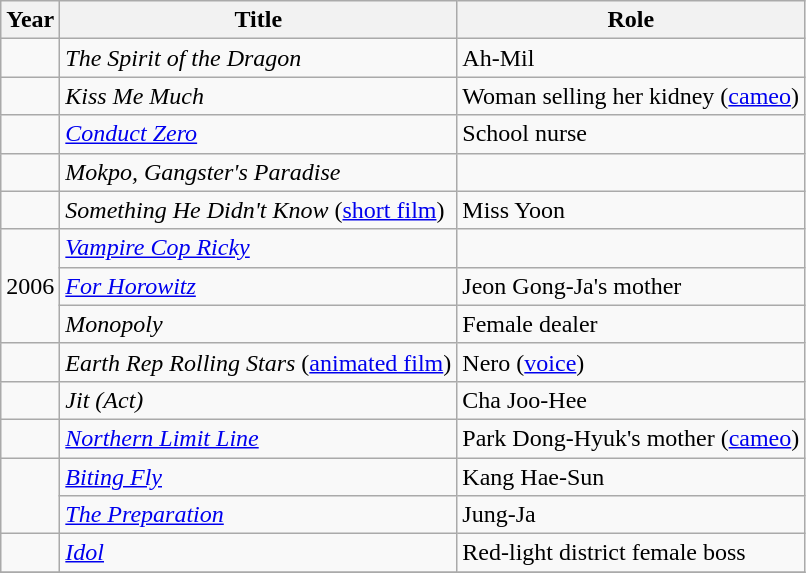<table class="wikitable sortable">
<tr>
<th>Year</th>
<th>Title</th>
<th>Role</th>
</tr>
<tr>
<td></td>
<td><em>The Spirit of the Dragon</em></td>
<td>Ah-Mil</td>
</tr>
<tr>
<td></td>
<td><em>Kiss Me Much</em></td>
<td>Woman selling her kidney  (<a href='#'>cameo</a>)</td>
</tr>
<tr>
<td></td>
<td><em><a href='#'>Conduct Zero</a></em></td>
<td>School nurse</td>
</tr>
<tr>
<td></td>
<td><em>Mokpo, Gangster's Paradise</em></td>
<td></td>
</tr>
<tr>
<td></td>
<td><em>Something He Didn't Know</em> (<a href='#'>short film</a>)</td>
<td>Miss Yoon</td>
</tr>
<tr>
<td rowspan="3">2006</td>
<td><em><a href='#'>Vampire Cop Ricky</a></em></td>
<td></td>
</tr>
<tr>
<td><em><a href='#'>For Horowitz</a></em></td>
<td>Jeon Gong-Ja's mother</td>
</tr>
<tr>
<td><em>Monopoly</em></td>
<td>Female dealer</td>
</tr>
<tr>
<td></td>
<td><em>Earth Rep Rolling Stars</em> (<a href='#'>animated film</a>)</td>
<td>Nero (<a href='#'>voice</a>)</td>
</tr>
<tr>
<td></td>
<td><em>Jit (Act)</em> </td>
<td>Cha Joo-Hee</td>
</tr>
<tr>
<td></td>
<td><em><a href='#'>Northern Limit Line</a></em></td>
<td>Park Dong-Hyuk's mother (<a href='#'>cameo</a>)</td>
</tr>
<tr>
<td rowspan="2"></td>
<td><em><a href='#'>Biting Fly</a></em></td>
<td>Kang Hae-Sun</td>
</tr>
<tr>
<td><em><a href='#'>The Preparation</a></em></td>
<td>Jung-Ja</td>
</tr>
<tr>
<td rowspan="1"></td>
<td><em><a href='#'>Idol</a></em></td>
<td>Red-light district female boss</td>
</tr>
<tr>
</tr>
</table>
